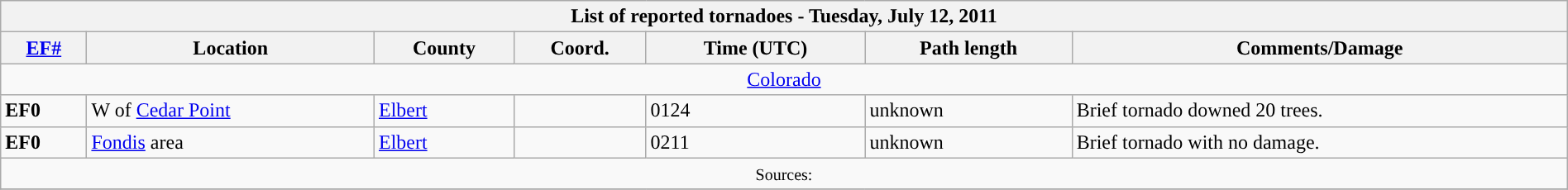<table class="wikitable collapsible" width="100%">
<tr>
<th colspan="7">List of reported tornadoes - Tuesday, July 12, 2011</th>
</tr>
<tr>
<th><a href='#'>EF#</a></th>
<th>Location</th>
<th>County</th>
<th>Coord.</th>
<th>Time (UTC)</th>
<th>Path length</th>
<th>Comments/Damage</th>
</tr>
<tr>
<td colspan="7" align=center><a href='#'>Colorado</a></td>
</tr>
<tr>
<td><strong>EF0</strong></td>
<td>W of <a href='#'>Cedar Point</a></td>
<td><a href='#'>Elbert</a></td>
<td></td>
<td>0124</td>
<td>unknown</td>
<td>Brief tornado downed 20 trees.</td>
</tr>
<tr>
<td><strong>EF0</strong></td>
<td><a href='#'>Fondis</a> area</td>
<td><a href='#'>Elbert</a></td>
<td></td>
<td>0211</td>
<td>unknown</td>
<td>Brief tornado with no damage.</td>
</tr>
<tr>
<td colspan="7" align=center><small>Sources: </small></td>
</tr>
<tr>
</tr>
</table>
